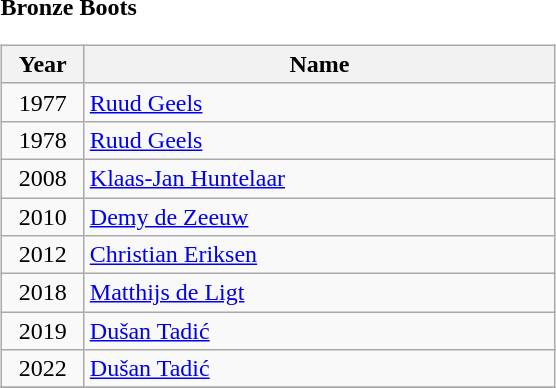<table width=33%>
<tr>
<td width=33% align=left valign=top><br><strong>Bronze Boots</strong><table class="wikitable" style="width:90%">
<tr valign=top>
<th width=15% align=center>Year</th>
<th width=85% align=center>Name</th>
</tr>
<tr valign=top>
<td align=center>1977</td>
<td> <a href='#'>Ruud Geels</a></td>
</tr>
<tr valign=top>
<td align=center>1978</td>
<td> <a href='#'>Ruud Geels</a></td>
</tr>
<tr valign=top>
<td align=center>2008</td>
<td> <a href='#'>Klaas-Jan Huntelaar</a></td>
</tr>
<tr valign=top>
<td align=center>2010</td>
<td> <a href='#'>Demy de Zeeuw</a></td>
</tr>
<tr valign=top>
<td align=center>2012</td>
<td> <a href='#'>Christian Eriksen</a></td>
</tr>
<tr valign=top>
<td align=center>2018</td>
<td> <a href='#'>Matthijs de Ligt</a></td>
</tr>
<tr valign=top>
<td align=center>2019</td>
<td> <a href='#'>Dušan Tadić</a></td>
</tr>
<tr valign=top>
<td align=center>2022</td>
<td> <a href='#'>Dušan Tadić</a></td>
</tr>
<tr valign=top>
</tr>
</table>
</td>
</tr>
</table>
